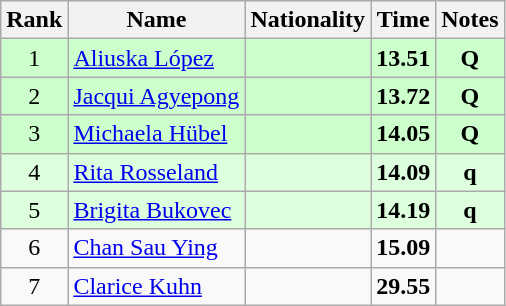<table class="wikitable sortable" style="text-align:center">
<tr>
<th>Rank</th>
<th>Name</th>
<th>Nationality</th>
<th>Time</th>
<th>Notes</th>
</tr>
<tr bgcolor=ccffcc>
<td>1</td>
<td align=left><a href='#'>Aliuska López</a></td>
<td align=left></td>
<td><strong>13.51</strong></td>
<td><strong>Q</strong></td>
</tr>
<tr bgcolor=ccffcc>
<td>2</td>
<td align=left><a href='#'>Jacqui Agyepong</a></td>
<td align=left></td>
<td><strong>13.72</strong></td>
<td><strong>Q</strong></td>
</tr>
<tr bgcolor=ccffcc>
<td>3</td>
<td align=left><a href='#'>Michaela Hübel</a></td>
<td align=left></td>
<td><strong>14.05</strong></td>
<td><strong>Q</strong></td>
</tr>
<tr bgcolor=ddffdd>
<td>4</td>
<td align=left><a href='#'>Rita Rosseland</a></td>
<td align=left></td>
<td><strong>14.09</strong></td>
<td><strong>q</strong></td>
</tr>
<tr bgcolor=ddffdd>
<td>5</td>
<td align=left><a href='#'>Brigita Bukovec</a></td>
<td align=left></td>
<td><strong>14.19</strong></td>
<td><strong>q</strong></td>
</tr>
<tr>
<td>6</td>
<td align=left><a href='#'>Chan Sau Ying</a></td>
<td align=left></td>
<td><strong>15.09</strong></td>
<td></td>
</tr>
<tr>
<td>7</td>
<td align=left><a href='#'>Clarice Kuhn</a></td>
<td align=left></td>
<td><strong>29.55</strong></td>
<td></td>
</tr>
</table>
